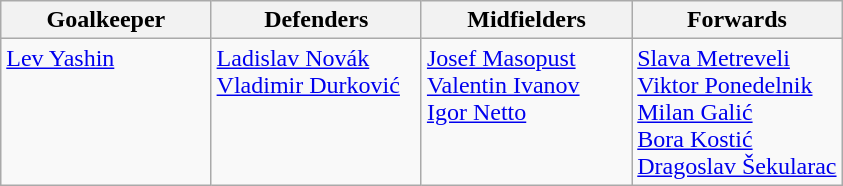<table class="wikitable">
<tr>
<th style="width:25%;">Goalkeeper</th>
<th style="width:25%;">Defenders</th>
<th style="width:25%;">Midfielders</th>
<th style="width:25%;">Forwards</th>
</tr>
<tr style="vertical-align:top;">
<td> <a href='#'>Lev Yashin</a></td>
<td> <a href='#'>Ladislav Novák</a><br> <a href='#'>Vladimir Durković</a></td>
<td> <a href='#'>Josef Masopust</a><br> <a href='#'>Valentin Ivanov</a><br> <a href='#'>Igor Netto</a></td>
<td> <a href='#'>Slava Metreveli</a><br> <a href='#'>Viktor Ponedelnik</a><br> <a href='#'>Milan Galić</a><br> <a href='#'>Bora Kostić</a><br> <a href='#'>Dragoslav Šekularac</a></td>
</tr>
</table>
